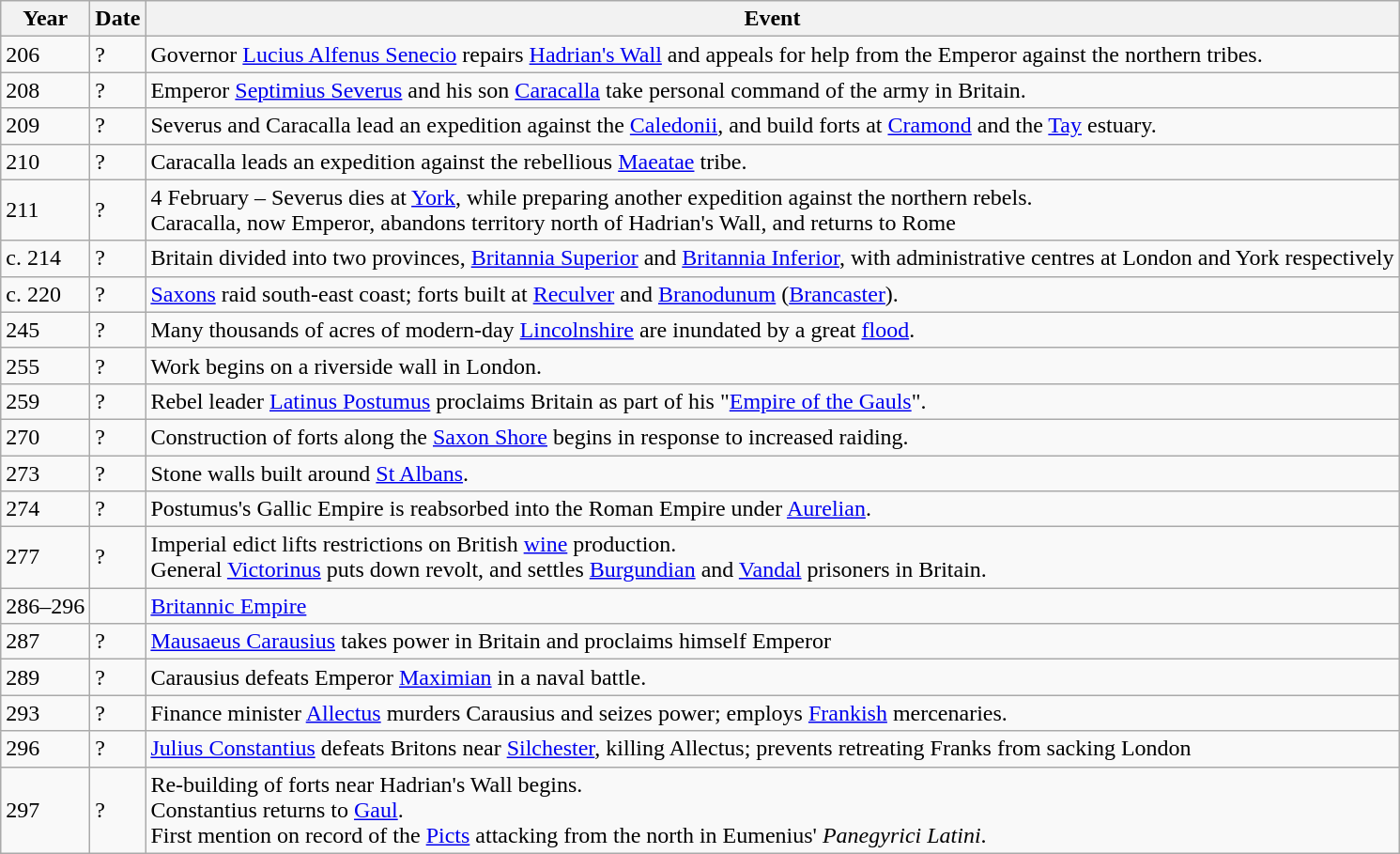<table class="wikitable">
<tr>
<th>Year</th>
<th>Date</th>
<th>Event</th>
</tr>
<tr>
<td>206</td>
<td>?</td>
<td>Governor <a href='#'>Lucius Alfenus Senecio</a> repairs <a href='#'>Hadrian's Wall</a> and appeals for help from the Emperor against the northern tribes.</td>
</tr>
<tr>
<td>208</td>
<td>?</td>
<td>Emperor <a href='#'>Septimius Severus</a> and his son <a href='#'>Caracalla</a> take personal command of the army in Britain.</td>
</tr>
<tr>
<td>209</td>
<td>?</td>
<td>Severus and Caracalla lead an expedition against the <a href='#'>Caledonii</a>, and build forts at <a href='#'>Cramond</a> and the <a href='#'>Tay</a> estuary.</td>
</tr>
<tr>
<td>210</td>
<td>?</td>
<td>Caracalla leads an expedition against the rebellious <a href='#'>Maeatae</a> tribe.</td>
</tr>
<tr>
<td>211</td>
<td>?</td>
<td>4 February – Severus dies at <a href='#'>York</a>, while preparing another expedition against the northern rebels.<br>Caracalla, now Emperor, abandons territory north of Hadrian's Wall, and returns to Rome</td>
</tr>
<tr>
<td>c. 214</td>
<td>?</td>
<td>Britain divided into two provinces, <a href='#'>Britannia Superior</a> and <a href='#'>Britannia Inferior</a>, with administrative centres at London and York respectively</td>
</tr>
<tr>
<td>c. 220</td>
<td>?</td>
<td><a href='#'>Saxons</a> raid south-east coast; forts built at <a href='#'>Reculver</a> and <a href='#'>Branodunum</a> (<a href='#'>Brancaster</a>).</td>
</tr>
<tr>
<td>245</td>
<td>?</td>
<td>Many thousands of acres of modern-day <a href='#'>Lincolnshire</a> are inundated by a great <a href='#'>flood</a>.</td>
</tr>
<tr>
<td>255</td>
<td>?</td>
<td>Work begins on a riverside wall in London.</td>
</tr>
<tr>
<td>259</td>
<td>?</td>
<td>Rebel leader <a href='#'>Latinus Postumus</a> proclaims Britain as part of his "<a href='#'>Empire of the Gauls</a>".</td>
</tr>
<tr>
<td>270</td>
<td>?</td>
<td>Construction of forts along the <a href='#'>Saxon Shore</a> begins in response to increased raiding.</td>
</tr>
<tr>
<td>273</td>
<td>?</td>
<td>Stone walls built around <a href='#'>St Albans</a>.</td>
</tr>
<tr>
<td>274</td>
<td>?</td>
<td>Postumus's Gallic Empire is reabsorbed into the Roman Empire under <a href='#'>Aurelian</a>.</td>
</tr>
<tr>
<td>277</td>
<td>?</td>
<td>Imperial edict lifts restrictions on British <a href='#'>wine</a> production.<br>General <a href='#'>Victorinus</a> puts down revolt, and settles <a href='#'>Burgundian</a> and <a href='#'>Vandal</a> prisoners in Britain.</td>
</tr>
<tr>
<td>286–296</td>
<td></td>
<td><a href='#'>Britannic Empire</a></td>
</tr>
<tr>
<td>287</td>
<td>?</td>
<td><a href='#'>Mausaeus Carausius</a> takes power in Britain and proclaims himself Emperor</td>
</tr>
<tr>
<td>289</td>
<td>?</td>
<td>Carausius defeats Emperor <a href='#'>Maximian</a> in a naval battle.</td>
</tr>
<tr>
<td>293</td>
<td>?</td>
<td>Finance minister <a href='#'>Allectus</a> murders Carausius and seizes power; employs <a href='#'>Frankish</a> mercenaries.</td>
</tr>
<tr>
<td>296</td>
<td>?</td>
<td><a href='#'>Julius Constantius</a> defeats Britons near <a href='#'>Silchester</a>, killing Allectus; prevents retreating Franks from sacking London</td>
</tr>
<tr>
<td>297</td>
<td>?</td>
<td>Re-building of forts near Hadrian's Wall begins.<br>Constantius returns to <a href='#'>Gaul</a>.<br>First mention on record of the <a href='#'>Picts</a> attacking from the north in Eumenius' <em>Panegyrici Latini</em>.</td>
</tr>
</table>
